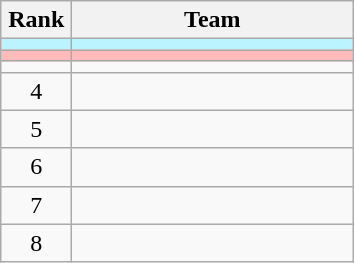<table class="wikitable" style="text-align:center">
<tr>
<th width=40>Rank</th>
<th width=180>Team</th>
</tr>
<tr bgcolor=#BBF3FF>
<td></td>
<td align=left></td>
</tr>
<tr bgcolor=#FFBBBB>
<td></td>
<td align=left></td>
</tr>
<tr>
<td></td>
<td align=left></td>
</tr>
<tr>
<td>4</td>
<td align=left></td>
</tr>
<tr>
<td>5</td>
<td align=left></td>
</tr>
<tr>
<td>6</td>
<td align=left></td>
</tr>
<tr>
<td>7</td>
<td align=left></td>
</tr>
<tr>
<td>8</td>
<td align=left></td>
</tr>
</table>
